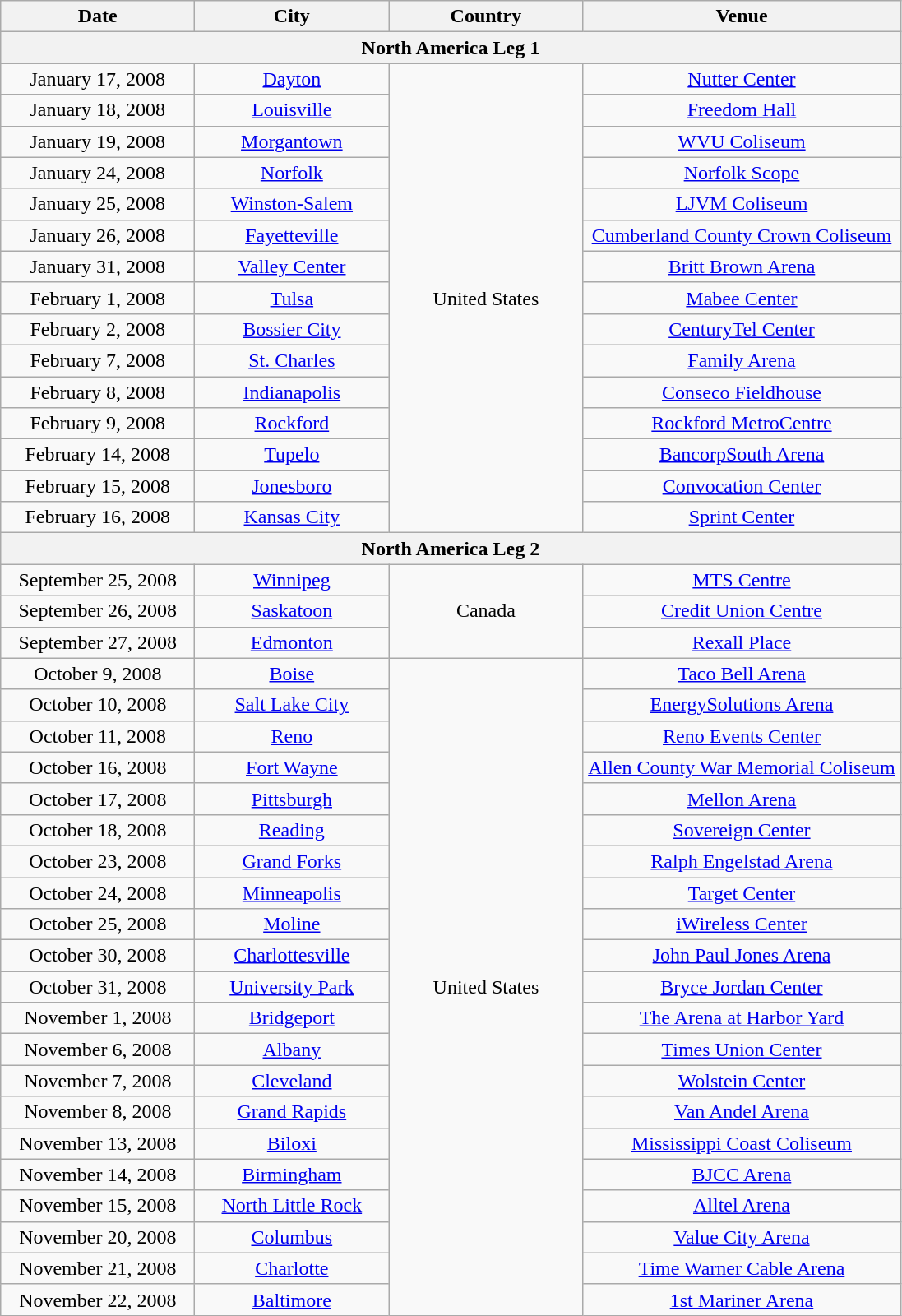<table class="wikitable" style="text-align:center">
<tr>
<th style="width:150px;">Date</th>
<th style="width:150px;">City</th>
<th style="width:150px;">Country</th>
<th style="width:250px;">Venue</th>
</tr>
<tr>
<th colspan="4" style="text-align:center;">North America Leg 1</th>
</tr>
<tr>
<td>January 17, 2008</td>
<td><a href='#'>Dayton</a></td>
<td rowspan="15">United States</td>
<td><a href='#'>Nutter Center</a></td>
</tr>
<tr>
<td>January 18, 2008</td>
<td><a href='#'>Louisville</a></td>
<td><a href='#'>Freedom Hall</a></td>
</tr>
<tr>
<td>January 19, 2008</td>
<td><a href='#'>Morgantown</a></td>
<td><a href='#'>WVU Coliseum</a></td>
</tr>
<tr>
<td>January 24, 2008</td>
<td><a href='#'>Norfolk</a></td>
<td><a href='#'>Norfolk Scope</a></td>
</tr>
<tr>
<td>January 25, 2008</td>
<td><a href='#'>Winston-Salem</a></td>
<td><a href='#'>LJVM Coliseum</a></td>
</tr>
<tr>
<td>January 26, 2008</td>
<td><a href='#'>Fayetteville</a></td>
<td><a href='#'>Cumberland County Crown Coliseum</a></td>
</tr>
<tr>
<td>January 31, 2008</td>
<td><a href='#'>Valley Center</a></td>
<td><a href='#'>Britt Brown Arena</a></td>
</tr>
<tr>
<td>February 1, 2008</td>
<td><a href='#'>Tulsa</a></td>
<td><a href='#'>Mabee Center</a></td>
</tr>
<tr>
<td>February 2, 2008</td>
<td><a href='#'>Bossier City</a></td>
<td><a href='#'>CenturyTel Center</a></td>
</tr>
<tr>
<td>February 7, 2008</td>
<td><a href='#'>St. Charles</a></td>
<td><a href='#'>Family Arena</a></td>
</tr>
<tr>
<td>February 8, 2008</td>
<td><a href='#'>Indianapolis</a></td>
<td><a href='#'>Conseco Fieldhouse</a></td>
</tr>
<tr>
<td>February 9, 2008</td>
<td><a href='#'>Rockford</a></td>
<td><a href='#'>Rockford MetroCentre</a></td>
</tr>
<tr>
<td>February 14, 2008</td>
<td><a href='#'>Tupelo</a></td>
<td><a href='#'>BancorpSouth Arena</a></td>
</tr>
<tr>
<td>February 15, 2008</td>
<td><a href='#'>Jonesboro</a></td>
<td><a href='#'>Convocation Center</a></td>
</tr>
<tr>
<td>February 16, 2008</td>
<td><a href='#'>Kansas City</a></td>
<td><a href='#'>Sprint Center</a></td>
</tr>
<tr>
<th colspan="4" style="text-align:center;">North America Leg 2</th>
</tr>
<tr>
<td>September 25, 2008</td>
<td><a href='#'>Winnipeg</a></td>
<td rowspan="3">Canada</td>
<td><a href='#'>MTS Centre</a></td>
</tr>
<tr>
<td>September 26, 2008</td>
<td><a href='#'>Saskatoon</a></td>
<td><a href='#'>Credit Union Centre</a></td>
</tr>
<tr>
<td>September 27, 2008</td>
<td><a href='#'>Edmonton</a></td>
<td><a href='#'>Rexall Place</a></td>
</tr>
<tr>
<td>October 9, 2008</td>
<td><a href='#'>Boise</a></td>
<td rowspan="21">United States</td>
<td><a href='#'>Taco Bell Arena</a></td>
</tr>
<tr>
<td>October 10, 2008</td>
<td><a href='#'>Salt Lake City</a></td>
<td><a href='#'>EnergySolutions Arena</a></td>
</tr>
<tr>
<td>October 11, 2008</td>
<td><a href='#'>Reno</a></td>
<td><a href='#'>Reno Events Center</a></td>
</tr>
<tr>
<td>October 16, 2008</td>
<td><a href='#'>Fort Wayne</a></td>
<td><a href='#'>Allen County War Memorial Coliseum</a></td>
</tr>
<tr>
<td>October 17, 2008</td>
<td><a href='#'>Pittsburgh</a></td>
<td><a href='#'>Mellon Arena</a></td>
</tr>
<tr>
<td>October 18, 2008</td>
<td><a href='#'>Reading</a></td>
<td><a href='#'>Sovereign Center</a></td>
</tr>
<tr>
<td>October 23, 2008</td>
<td><a href='#'>Grand Forks</a></td>
<td><a href='#'>Ralph Engelstad Arena</a></td>
</tr>
<tr>
<td>October 24, 2008</td>
<td><a href='#'>Minneapolis</a></td>
<td><a href='#'>Target Center</a></td>
</tr>
<tr>
<td>October 25, 2008</td>
<td><a href='#'>Moline</a></td>
<td><a href='#'>iWireless Center</a></td>
</tr>
<tr>
<td>October 30, 2008</td>
<td><a href='#'>Charlottesville</a></td>
<td><a href='#'>John Paul Jones Arena</a></td>
</tr>
<tr>
<td>October 31, 2008</td>
<td><a href='#'>University Park</a></td>
<td><a href='#'>Bryce Jordan Center</a></td>
</tr>
<tr>
<td>November 1, 2008</td>
<td><a href='#'>Bridgeport</a></td>
<td><a href='#'>The Arena at Harbor Yard</a></td>
</tr>
<tr>
<td>November 6, 2008</td>
<td><a href='#'>Albany</a></td>
<td><a href='#'>Times Union Center</a></td>
</tr>
<tr>
<td>November 7, 2008</td>
<td><a href='#'>Cleveland</a></td>
<td><a href='#'>Wolstein Center</a></td>
</tr>
<tr>
<td>November 8, 2008</td>
<td><a href='#'>Grand Rapids</a></td>
<td><a href='#'>Van Andel Arena</a></td>
</tr>
<tr>
<td>November 13, 2008</td>
<td><a href='#'>Biloxi</a></td>
<td><a href='#'>Mississippi Coast Coliseum</a></td>
</tr>
<tr>
<td>November 14, 2008</td>
<td><a href='#'>Birmingham</a></td>
<td><a href='#'>BJCC Arena</a></td>
</tr>
<tr>
<td>November 15, 2008</td>
<td><a href='#'>North Little Rock</a></td>
<td><a href='#'>Alltel Arena</a></td>
</tr>
<tr>
<td>November 20, 2008</td>
<td><a href='#'>Columbus</a></td>
<td><a href='#'>Value City Arena</a></td>
</tr>
<tr>
<td>November 21, 2008</td>
<td><a href='#'>Charlotte</a></td>
<td><a href='#'>Time Warner Cable Arena</a></td>
</tr>
<tr>
<td>November 22, 2008</td>
<td><a href='#'>Baltimore</a></td>
<td><a href='#'>1st Mariner Arena</a></td>
</tr>
</table>
